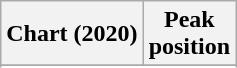<table class="wikitable sortable plainrowheaders" style="text-align:center">
<tr>
<th scope="col">Chart (2020)</th>
<th scope="col">Peak<br>position</th>
</tr>
<tr>
</tr>
<tr>
</tr>
</table>
